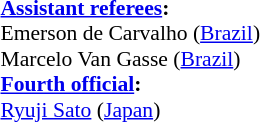<table width=50% style="font-size: 90%">
<tr>
<td><br><strong><a href='#'>Assistant referees</a>:</strong>
<br>Emerson de Carvalho (<a href='#'>Brazil</a>)
<br>Marcelo Van Gasse (<a href='#'>Brazil</a>)
<br><strong><a href='#'>Fourth official</a>:</strong>
<br><a href='#'>Ryuji Sato</a> (<a href='#'>Japan</a>)</td>
</tr>
</table>
